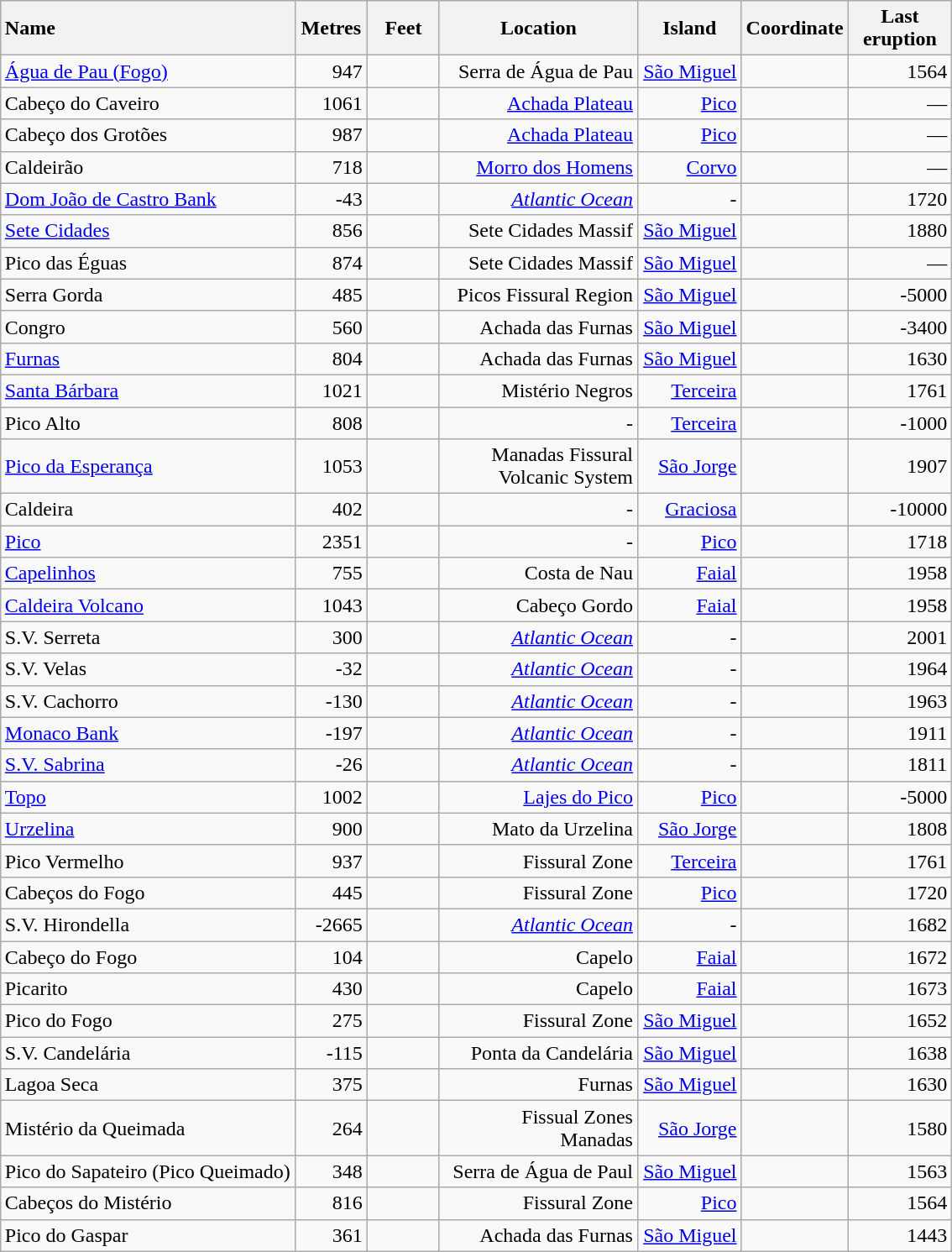<table class="wikitable sortable" style="margin: auto;">
<tr>
<th style="text-align:left"; width: 200px;">Name</th>
<th style="width: 50px;">Metres</th>
<th style="width: 50px;">Feet</th>
<th style="width: 150px;" class="unsortable">Location</th>
<th style="width: 75px;">Island</th>
<th>Coordinate</th>
<th style="width: 75px;" data-sort-type=number>Last eruption</th>
</tr>
<tr style="text-align:right">
<td style="text-align:left"><a href='#'>Água de Pau (Fogo)</a></td>
<td>947</td>
<td></td>
<td>Serra de Água de Pau</td>
<td><a href='#'>São Miguel</a></td>
<td style="text-align:left"></td>
<td style="text-align:right">1564</td>
</tr>
<tr style="text-align:right">
<td style="text-align:left">Cabeço do Caveiro</td>
<td>1061</td>
<td></td>
<td><a href='#'>Achada Plateau</a></td>
<td><a href='#'>Pico</a></td>
<td style="text-align:left"></td>
<td>—</td>
</tr>
<tr style="text-align:right">
<td style="text-align:left">Cabeço dos Grotões</td>
<td>987</td>
<td></td>
<td><a href='#'>Achada Plateau</a></td>
<td><a href='#'>Pico</a></td>
<td style="text-align:left"></td>
<td>—</td>
</tr>
<tr style="text-align:right">
<td style="text-align:left">Caldeirão</td>
<td>718</td>
<td></td>
<td><a href='#'>Morro dos Homens</a></td>
<td><a href='#'>Corvo</a></td>
<td style="text-align:left"></td>
<td>—</td>
</tr>
<tr style="text-align:right">
<td style="text-align:left"><a href='#'>Dom João de Castro Bank</a></td>
<td>-43</td>
<td></td>
<td><em><a href='#'>Atlantic Ocean</a></em></td>
<td>-</td>
<td style="text-align:left"></td>
<td>1720</td>
</tr>
<tr style="text-align:right">
<td style="text-align:left"><a href='#'>Sete Cidades</a></td>
<td>856</td>
<td></td>
<td>Sete Cidades Massif</td>
<td><a href='#'>São Miguel</a></td>
<td style="text-align:left"></td>
<td>1880</td>
</tr>
<tr style="text-align:right">
<td style="text-align:left">Pico das Éguas</td>
<td>874</td>
<td></td>
<td>Sete Cidades Massif</td>
<td><a href='#'>São Miguel</a></td>
<td style="text-align:left"></td>
<td>—</td>
</tr>
<tr style="text-align:right">
<td style="text-align:left">Serra Gorda</td>
<td>485</td>
<td></td>
<td>Picos Fissural Region</td>
<td><a href='#'>São Miguel</a></td>
<td style="text-align:left"></td>
<td>-5000</td>
</tr>
<tr style="text-align:right">
<td style="text-align:left">Congro</td>
<td>560</td>
<td></td>
<td>Achada das Furnas</td>
<td><a href='#'>São Miguel</a></td>
<td style="text-align:left"></td>
<td>-3400</td>
</tr>
<tr style="text-align:right">
<td style="text-align:left"><a href='#'>Furnas</a></td>
<td>804</td>
<td></td>
<td>Achada das Furnas</td>
<td><a href='#'>São Miguel</a></td>
<td style="text-align:left"></td>
<td>1630</td>
</tr>
<tr style="text-align:right">
<td style="text-align:left"><a href='#'>Santa Bárbara</a></td>
<td>1021</td>
<td></td>
<td>Mistério Negros</td>
<td><a href='#'>Terceira</a></td>
<td style="text-align:left"></td>
<td>1761</td>
</tr>
<tr style="text-align:right">
<td style="text-align:left">Pico Alto</td>
<td>808</td>
<td></td>
<td>-</td>
<td><a href='#'>Terceira</a></td>
<td style="text-align:left"></td>
<td>-1000</td>
</tr>
<tr style="text-align:right">
<td style="text-align:left"><a href='#'>Pico da Esperança</a></td>
<td>1053</td>
<td></td>
<td>Manadas Fissural Volcanic System</td>
<td><a href='#'>São Jorge</a></td>
<td style="text-align:left"></td>
<td>1907</td>
</tr>
<tr style="text-align:right">
<td style="text-align:left">Caldeira</td>
<td>402</td>
<td></td>
<td>-</td>
<td><a href='#'>Graciosa</a></td>
<td style="text-align:left"></td>
<td>-10000</td>
</tr>
<tr style="text-align:right">
<td style="text-align:left"><a href='#'>Pico</a></td>
<td>2351</td>
<td></td>
<td>-</td>
<td><a href='#'>Pico</a></td>
<td style="text-align:left"></td>
<td>1718</td>
</tr>
<tr style="text-align:right">
<td style="text-align:left"><a href='#'>Capelinhos</a></td>
<td>755</td>
<td></td>
<td>Costa de Nau</td>
<td><a href='#'>Faial</a></td>
<td style="text-align:left"></td>
<td>1958</td>
</tr>
<tr style="text-align:right">
<td style="text-align:left"><a href='#'>Caldeira Volcano</a></td>
<td>1043</td>
<td></td>
<td>Cabeço Gordo</td>
<td><a href='#'>Faial</a></td>
<td style="text-align:left"></td>
<td>1958</td>
</tr>
<tr style="text-align:right">
<td style="text-align:left">S.V. Serreta</td>
<td>300</td>
<td></td>
<td><em><a href='#'>Atlantic Ocean</a></em></td>
<td>-</td>
<td style="text-align:style="text-align:style="text-align:left"></td>
<td>2001</td>
</tr>
<tr style="text-align:right">
<td style="text-align:left">S.V. Velas</td>
<td>-32</td>
<td></td>
<td><em><a href='#'>Atlantic Ocean</a></em></td>
<td>-</td>
<td style="text-align:left"></td>
<td>1964</td>
</tr>
<tr style="text-align:right">
<td style="text-align:left">S.V. Cachorro</td>
<td>-130</td>
<td></td>
<td><em><a href='#'>Atlantic Ocean</a></em></td>
<td>-</td>
<td style="text-align:left"></td>
<td>1963</td>
</tr>
<tr style="text-align:right">
<td style="text-align:left"><a href='#'>Monaco Bank</a></td>
<td>-197</td>
<td></td>
<td><em><a href='#'>Atlantic Ocean</a></em></td>
<td>-</td>
<td style="text-align:left"></td>
<td style="text-align:right">1911</td>
</tr>
<tr style="text-align:right">
<td style="text-align:left"><a href='#'>S.V. Sabrina</a></td>
<td>-26</td>
<td></td>
<td><em><a href='#'>Atlantic Ocean</a></em></td>
<td>-</td>
<td style="text-align:left"></td>
<td>1811</td>
</tr>
<tr style="text-align:right">
<td style="text-align:left"><a href='#'>Topo</a></td>
<td>1002</td>
<td></td>
<td><a href='#'>Lajes do Pico</a></td>
<td><a href='#'>Pico</a></td>
<td style="text-align:left"></td>
<td>-5000</td>
</tr>
<tr style="text-align:right">
<td style="text-align:left"><a href='#'>Urzelina</a></td>
<td>900</td>
<td></td>
<td>Mato da Urzelina</td>
<td><a href='#'>São Jorge</a></td>
<td style="text-align:left"></td>
<td>1808</td>
</tr>
<tr style="text-align:right">
<td style="text-align:left">Pico Vermelho</td>
<td>937</td>
<td></td>
<td>Fissural Zone</td>
<td><a href='#'>Terceira</a></td>
<td style="text-align:left"></td>
<td>1761</td>
</tr>
<tr style="text-align:right">
<td style="text-align:left">Cabeços do Fogo</td>
<td>445</td>
<td></td>
<td>Fissural Zone</td>
<td><a href='#'>Pico</a></td>
<td style="text-align:left"></td>
<td>1720</td>
</tr>
<tr style="text-align:right">
<td style="text-align:left">S.V. Hirondella</td>
<td>-2665</td>
<td></td>
<td><em><a href='#'>Atlantic Ocean</a></em></td>
<td>-</td>
<td style="text-align:left"></td>
<td>1682</td>
</tr>
<tr style="text-align:right">
<td style="text-align:left">Cabeço do Fogo</td>
<td>104</td>
<td></td>
<td>Capelo</td>
<td><a href='#'>Faial</a></td>
<td style="text-align:left"></td>
<td>1672</td>
</tr>
<tr style="text-align:right">
<td style="text-align:left">Picarito</td>
<td>430</td>
<td></td>
<td>Capelo</td>
<td><a href='#'>Faial</a></td>
<td style="text-align:left"></td>
<td>1673</td>
</tr>
<tr style="text-align:right">
<td style="text-align:left">Pico do Fogo</td>
<td>275</td>
<td></td>
<td>Fissural Zone</td>
<td><a href='#'>São Miguel</a></td>
<td style="text-align:left"></td>
<td>1652</td>
</tr>
<tr style="text-align:right">
<td style="text-align:left">S.V. Candelária</td>
<td>-115</td>
<td></td>
<td>Ponta da Candelária</td>
<td><a href='#'>São Miguel</a></td>
<td style="text-align:left"></td>
<td>1638</td>
</tr>
<tr style="text-align:right">
<td style="text-align:left">Lagoa Seca</td>
<td>375</td>
<td></td>
<td>Furnas</td>
<td><a href='#'>São Miguel</a></td>
<td style="text-align:left"></td>
<td>1630</td>
</tr>
<tr style="text-align:right">
<td style="text-align:left">Mistério da Queimada</td>
<td>264</td>
<td></td>
<td>Fissual Zones Manadas</td>
<td><a href='#'>São Jorge</a></td>
<td style="text-align:left"></td>
<td>1580</td>
</tr>
<tr style="text-align:right">
<td style="text-align:left">Pico do Sapateiro (Pico Queimado)</td>
<td>348</td>
<td></td>
<td>Serra de Água de Paul</td>
<td><a href='#'>São Miguel</a></td>
<td style="text-align:left"></td>
<td>1563</td>
</tr>
<tr style="text-align:right">
<td style="text-align:left">Cabeços do Mistério</td>
<td>816</td>
<td></td>
<td>Fissural Zone</td>
<td><a href='#'>Pico</a></td>
<td style="text-align:left"></td>
<td>1564</td>
</tr>
<tr style="text-align:right">
<td style="text-align:left">Pico do Gaspar</td>
<td>361</td>
<td></td>
<td>Achada das Furnas</td>
<td><a href='#'>São Miguel</a></td>
<td style="text-align:left"></td>
<td>1443</td>
</tr>
</table>
